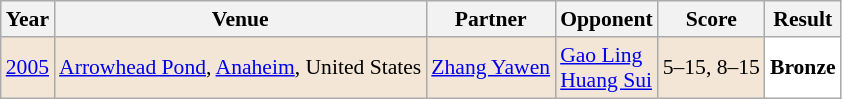<table class="sortable wikitable" style="font-size: 90%;">
<tr>
<th>Year</th>
<th>Venue</th>
<th>Partner</th>
<th>Opponent</th>
<th>Score</th>
<th>Result</th>
</tr>
<tr style="background:#F3E6D7">
<td align="center"><a href='#'>2005</a></td>
<td align="left"><a href='#'>Arrowhead Pond</a>, <a href='#'>Anaheim</a>, United States</td>
<td align="left"> <a href='#'>Zhang Yawen</a></td>
<td align="left"> <a href='#'>Gao Ling</a><br> <a href='#'>Huang Sui</a></td>
<td align="left">5–15, 8–15</td>
<td style="text-align:left; background:white"> <strong>Bronze</strong></td>
</tr>
</table>
